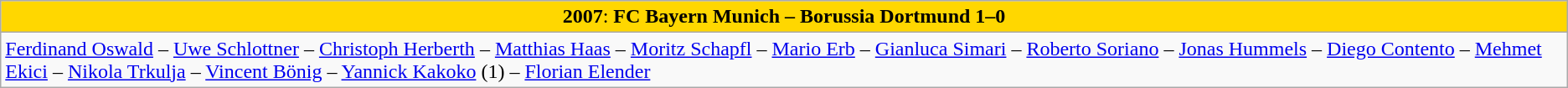<table class="wikitable">
<tr>
<td align="center" bgcolor="#FFD700"><strong>2007</strong>: <strong>FC Bayern Munich – Borussia Dortmund 1–0</strong></td>
</tr>
<tr>
<td><a href='#'>Ferdinand Oswald</a> – <a href='#'>Uwe Schlottner</a> – <a href='#'>Christoph Herberth</a> – <a href='#'>Matthias Haas</a> – <a href='#'>Moritz Schapfl</a> – <a href='#'>Mario Erb</a> – <a href='#'>Gianluca Simari</a> – <a href='#'>Roberto Soriano</a> – <a href='#'>Jonas Hummels</a> – <a href='#'>Diego Contento</a> – <a href='#'>Mehmet Ekici</a> – <a href='#'>Nikola Trkulja</a> – <a href='#'>Vincent Bönig</a> – <a href='#'>Yannick Kakoko</a> (1) – <a href='#'>Florian Elender</a></td>
</tr>
</table>
